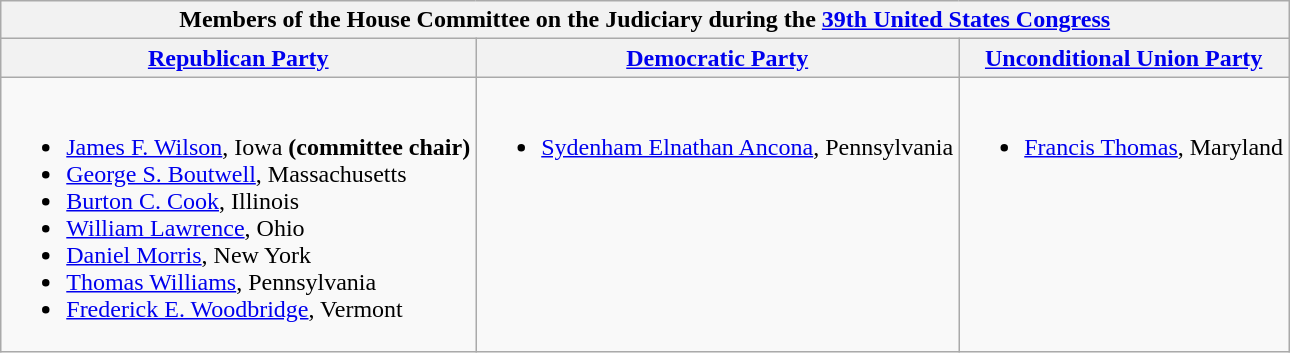<table class=wikitable>
<tr>
<th Colspan=3>Members of the House Committee on the Judiciary during the <a href='#'>39th United States Congress</a></th>
</tr>
<tr>
<th><a href='#'>Republican Party</a></th>
<th><a href='#'>Democratic Party</a></th>
<th><a href='#'>Unconditional Union Party</a></th>
</tr>
<tr>
<td valign=top ><br><ul><li><a href='#'>James F. Wilson</a>, Iowa <strong>(committee chair)</strong></li><li><a href='#'>George S. Boutwell</a>, Massachusetts</li><li><a href='#'>Burton C. Cook</a>, Illinois</li><li><a href='#'>William Lawrence</a>, Ohio</li><li><a href='#'>Daniel Morris</a>, New York</li><li><a href='#'>Thomas Williams</a>, Pennsylvania</li><li><a href='#'>Frederick E. Woodbridge</a>, Vermont</li></ul></td>
<td valign=top ><br><ul><li><a href='#'>Sydenham Elnathan Ancona</a>, Pennsylvania</li></ul></td>
<td valign=top><br><ul><li><a href='#'>Francis Thomas</a>, Maryland</li></ul></td>
</tr>
</table>
